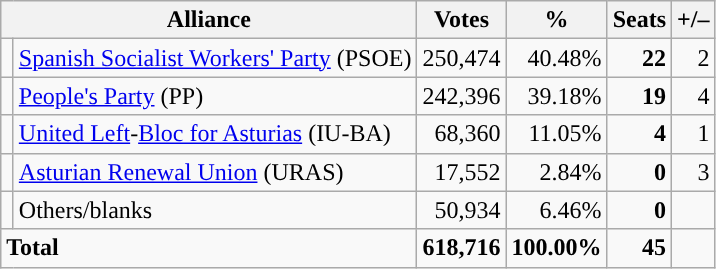<table class="wikitable" style="font-size:100%; text-align:right;">
<tr>
<th colspan="2">Alliance</th>
<th>Votes</th>
<th>%</th>
<th>Seats</th>
<th>+/–</th>
</tr>
<tr>
<td width="1"></td>
<td align="left"><a href='#'>Spanish Socialist Workers' Party</a> (PSOE)</td>
<td>250,474</td>
<td>40.48%</td>
<td><strong>22</strong></td>
<td>2</td>
</tr>
<tr>
<td></td>
<td align="left"><a href='#'>People's Party</a> (PP)</td>
<td>242,396</td>
<td>39.18%</td>
<td><strong>19</strong></td>
<td>4</td>
</tr>
<tr>
<td></td>
<td align="left"><a href='#'>United Left</a>-<a href='#'>Bloc for Asturias</a> (IU-BA)</td>
<td>68,360</td>
<td>11.05%</td>
<td><strong>4</strong></td>
<td>1</td>
</tr>
<tr>
<td></td>
<td align="left"><a href='#'>Asturian Renewal Union</a> (URAS)</td>
<td>17,552</td>
<td>2.84%</td>
<td><strong>0</strong></td>
<td>3</td>
</tr>
<tr>
<td></td>
<td align="left">Others/blanks</td>
<td>50,934</td>
<td>6.46%</td>
<td><strong>0</strong></td>
<td></td>
</tr>
<tr style="font-weight:bold">
<td colspan="2" align="left">Total</td>
<td>618,716</td>
<td>100.00%</td>
<td>45</td>
<td></td>
</tr>
</table>
